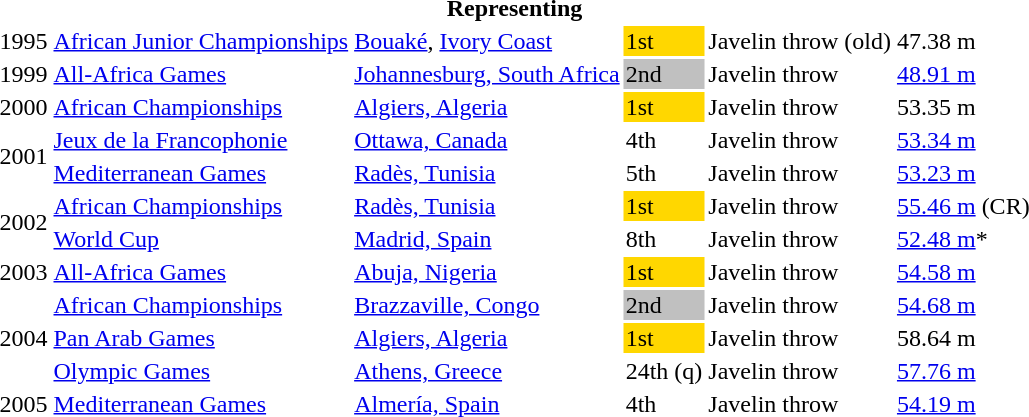<table>
<tr>
<th colspan="6">Representing </th>
</tr>
<tr>
<td>1995</td>
<td><a href='#'>African Junior Championships</a></td>
<td><a href='#'>Bouaké</a>, <a href='#'>Ivory Coast</a></td>
<td bgcolor="gold">1st</td>
<td>Javelin throw (old)</td>
<td>47.38 m</td>
</tr>
<tr>
<td>1999</td>
<td><a href='#'>All-Africa Games</a></td>
<td><a href='#'>Johannesburg, South Africa</a></td>
<td bgcolor="silver">2nd</td>
<td>Javelin throw</td>
<td><a href='#'>48.91 m</a></td>
</tr>
<tr>
<td>2000</td>
<td><a href='#'>African Championships</a></td>
<td><a href='#'>Algiers, Algeria</a></td>
<td bgcolor="gold">1st</td>
<td>Javelin throw</td>
<td>53.35 m</td>
</tr>
<tr>
<td rowspan=2>2001</td>
<td><a href='#'>Jeux de la Francophonie</a></td>
<td><a href='#'>Ottawa, Canada</a></td>
<td>4th</td>
<td>Javelin throw</td>
<td><a href='#'>53.34 m</a></td>
</tr>
<tr>
<td><a href='#'>Mediterranean Games</a></td>
<td><a href='#'>Radès, Tunisia</a></td>
<td>5th</td>
<td>Javelin throw</td>
<td><a href='#'>53.23 m</a></td>
</tr>
<tr>
<td rowspan=2>2002</td>
<td><a href='#'>African Championships</a></td>
<td><a href='#'>Radès, Tunisia</a></td>
<td bgcolor="gold">1st</td>
<td>Javelin throw</td>
<td><a href='#'>55.46 m</a> (CR)</td>
</tr>
<tr>
<td><a href='#'>World Cup</a></td>
<td><a href='#'>Madrid, Spain</a></td>
<td>8th</td>
<td>Javelin throw</td>
<td><a href='#'>52.48 m</a>*</td>
</tr>
<tr>
<td>2003</td>
<td><a href='#'>All-Africa Games</a></td>
<td><a href='#'>Abuja, Nigeria</a></td>
<td bgcolor="gold">1st</td>
<td>Javelin throw</td>
<td><a href='#'>54.58 m</a></td>
</tr>
<tr>
<td rowspan=3>2004</td>
<td><a href='#'>African Championships</a></td>
<td><a href='#'>Brazzaville, Congo</a></td>
<td bgcolor="silver">2nd</td>
<td>Javelin throw</td>
<td><a href='#'>54.68 m</a></td>
</tr>
<tr>
<td><a href='#'>Pan Arab Games</a></td>
<td><a href='#'>Algiers, Algeria</a></td>
<td bgcolor="gold">1st</td>
<td>Javelin throw</td>
<td>58.64 m</td>
</tr>
<tr>
<td><a href='#'>Olympic Games</a></td>
<td><a href='#'>Athens, Greece</a></td>
<td>24th (q)</td>
<td>Javelin throw</td>
<td><a href='#'>57.76 m</a></td>
</tr>
<tr>
<td>2005</td>
<td><a href='#'>Mediterranean Games</a></td>
<td><a href='#'>Almería, Spain</a></td>
<td>4th</td>
<td>Javelin throw</td>
<td><a href='#'>54.19 m</a></td>
</tr>
</table>
